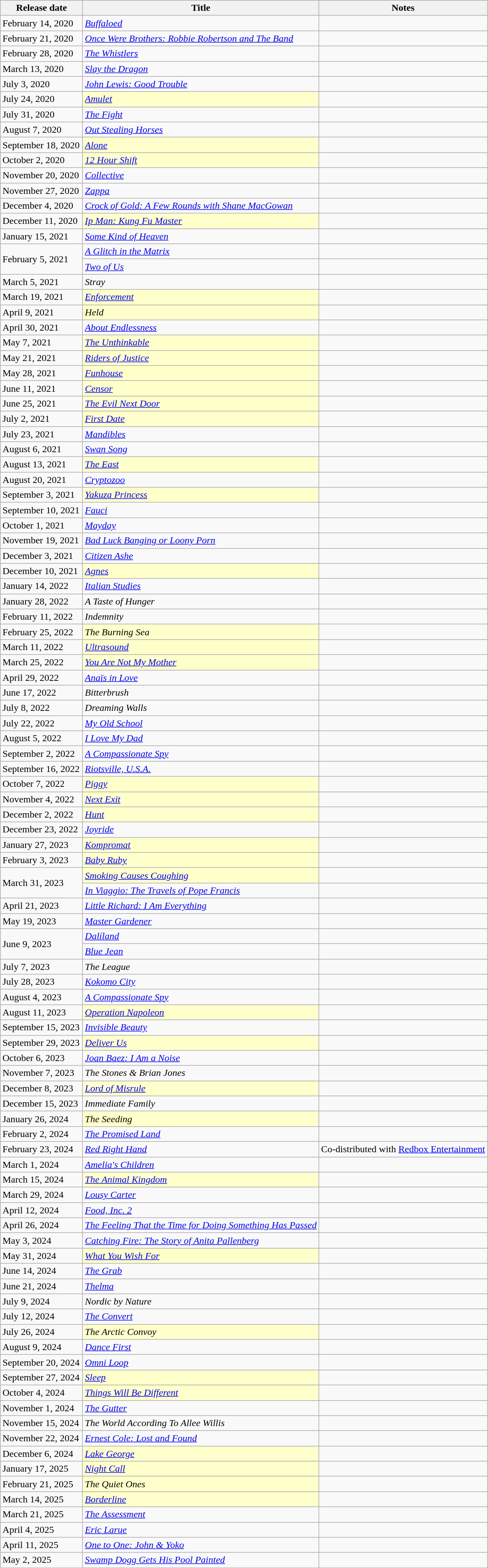<table class="wikitable sortable">
<tr>
<th scope="col" style="width:130px;">Release date</th>
<th>Title</th>
<th>Notes</th>
</tr>
<tr>
<td>February 14, 2020</td>
<td><em><a href='#'>Buffaloed</a></em></td>
<td></td>
</tr>
<tr>
<td>February 21, 2020</td>
<td><em><a href='#'>Once Were Brothers: Robbie Robertson and The Band</a></em></td>
<td></td>
</tr>
<tr>
<td>February 28, 2020</td>
<td><em><a href='#'>The Whistlers</a></em></td>
<td></td>
</tr>
<tr>
<td>March 13, 2020</td>
<td><em><a href='#'>Slay the Dragon</a></em></td>
<td></td>
</tr>
<tr>
<td>July 3, 2020</td>
<td><em><a href='#'>John Lewis: Good Trouble</a></em></td>
<td></td>
</tr>
<tr>
<td>July 24, 2020</td>
<td style="background:#ffc;"><em><a href='#'>Amulet</a></em></td>
<td></td>
</tr>
<tr>
<td>July 31, 2020</td>
<td><em><a href='#'>The Fight</a></em></td>
<td></td>
</tr>
<tr>
<td>August 7, 2020</td>
<td><em><a href='#'>Out Stealing Horses</a></em></td>
<td></td>
</tr>
<tr>
<td>September 18, 2020</td>
<td style="background:#ffc;"><a href='#'><em>Alone</em></a></td>
<td></td>
</tr>
<tr>
<td>October 2, 2020</td>
<td style="background:#ffc;"><em><a href='#'>12 Hour Shift</a></em></td>
<td></td>
</tr>
<tr>
<td>November 20, 2020</td>
<td><em><a href='#'>Collective</a></em></td>
<td></td>
</tr>
<tr>
<td>November 27, 2020</td>
<td><em><a href='#'>Zappa</a></em></td>
<td></td>
</tr>
<tr>
<td>December 4, 2020</td>
<td><em><a href='#'>Crock of Gold: A Few Rounds with Shane MacGowan</a></em></td>
<td></td>
</tr>
<tr>
<td>December 11, 2020</td>
<td style="background:#ffc;"><em><a href='#'>Ip Man: Kung Fu Master</a></em></td>
<td></td>
</tr>
<tr>
<td>January 15, 2021</td>
<td><em><a href='#'>Some Kind of Heaven</a></em></td>
<td></td>
</tr>
<tr>
<td rowspan="2">February 5, 2021</td>
<td><em><a href='#'>A Glitch in the Matrix</a></em></td>
<td></td>
</tr>
<tr>
<td><em><a href='#'>Two of Us</a></em></td>
<td></td>
</tr>
<tr>
<td>March 5, 2021</td>
<td><em>Stray</em></td>
<td></td>
</tr>
<tr>
<td>March 19, 2021</td>
<td style="background:#ffc;"><em><a href='#'>Enforcement</a></em></td>
<td></td>
</tr>
<tr>
<td>April 9, 2021</td>
<td style="background:#ffc;"><em>Held</em></td>
<td></td>
</tr>
<tr>
<td>April 30, 2021</td>
<td><em><a href='#'>About Endlessness</a></em></td>
<td></td>
</tr>
<tr>
<td>May 7, 2021</td>
<td style="background:#ffc;"><em><a href='#'>The Unthinkable</a></em></td>
<td></td>
</tr>
<tr>
<td>May 21, 2021</td>
<td style="background:#ffc;"><em><a href='#'>Riders of Justice</a></em></td>
<td></td>
</tr>
<tr>
<td>May 28, 2021</td>
<td style="background:#ffc;"><em><a href='#'>Funhouse</a></em></td>
<td></td>
</tr>
<tr>
<td>June 11, 2021</td>
<td style="background:#ffc;"><em><a href='#'>Censor</a></em></td>
<td></td>
</tr>
<tr>
<td>June 25, 2021</td>
<td style="background:#ffc;"><em><a href='#'>The Evil Next Door</a></em></td>
<td></td>
</tr>
<tr>
<td>July 2, 2021</td>
<td style="background:#ffc;"><em><a href='#'>First Date</a></em></td>
<td></td>
</tr>
<tr>
<td>July 23, 2021</td>
<td><em><a href='#'>Mandibles</a></em></td>
<td></td>
</tr>
<tr>
<td>August 6, 2021</td>
<td><em><a href='#'>Swan Song</a></em></td>
<td></td>
</tr>
<tr>
<td>August 13, 2021</td>
<td style="background:#ffc;"><em><a href='#'>The East</a></em></td>
<td></td>
</tr>
<tr>
<td>August 20, 2021</td>
<td><em><a href='#'>Cryptozoo</a></em></td>
<td></td>
</tr>
<tr>
<td>September 3, 2021</td>
<td style="background:#ffc;"><em><a href='#'>Yakuza Princess</a></em></td>
<td></td>
</tr>
<tr>
<td>September 10, 2021</td>
<td><em><a href='#'>Fauci</a></em></td>
<td></td>
</tr>
<tr>
<td>October 1, 2021</td>
<td><em><a href='#'>Mayday</a></em></td>
<td></td>
</tr>
<tr>
<td>November 19, 2021</td>
<td><em><a href='#'>Bad Luck Banging or Loony Porn</a></em></td>
<td></td>
</tr>
<tr>
<td>December 3, 2021</td>
<td><em><a href='#'>Citizen Ashe</a></em></td>
<td></td>
</tr>
<tr>
<td>December 10, 2021</td>
<td style="background:#ffc;"><em><a href='#'>Agnes</a></em></td>
<td></td>
</tr>
<tr>
<td>January 14, 2022</td>
<td><em><a href='#'>Italian Studies</a></em></td>
<td></td>
</tr>
<tr>
<td>January 28, 2022</td>
<td><em>A Taste of Hunger</em></td>
<td></td>
</tr>
<tr>
<td>February 11, 2022</td>
<td><em>Indemnity</em></td>
<td></td>
</tr>
<tr>
<td>February 25, 2022</td>
<td style="background:#ffc;"><em>The Burning Sea</em></td>
<td></td>
</tr>
<tr>
<td>March 11, 2022</td>
<td style="background:#ffc;"><em><a href='#'>Ultrasound</a></em></td>
<td></td>
</tr>
<tr>
<td>March 25, 2022</td>
<td style="background:#ffc;"><em><a href='#'>You Are Not My Mother</a></em></td>
<td></td>
</tr>
<tr>
<td>April 29, 2022</td>
<td><em><a href='#'>Anaïs in Love</a></em></td>
<td></td>
</tr>
<tr>
<td>June 17, 2022</td>
<td><em>Bitterbrush</em></td>
<td></td>
</tr>
<tr>
<td>July 8, 2022</td>
<td><em>Dreaming Walls</em></td>
<td></td>
</tr>
<tr>
<td>July 22, 2022</td>
<td><em><a href='#'>My Old School</a></em></td>
<td></td>
</tr>
<tr>
<td>August 5, 2022</td>
<td><em><a href='#'>I Love My Dad</a></em></td>
<td></td>
</tr>
<tr>
<td>September 2, 2022</td>
<td><em><a href='#'>A Compassionate Spy</a></em></td>
<td></td>
</tr>
<tr>
<td>September 16, 2022</td>
<td><em><a href='#'>Riotsville, U.S.A.</a></em></td>
<td></td>
</tr>
<tr>
<td>October 7, 2022</td>
<td style="background:#ffc;"><em><a href='#'>Piggy</a></em></td>
<td></td>
</tr>
<tr>
<td>November 4, 2022</td>
<td style="background:#ffc;"><em><a href='#'>Next Exit</a></em></td>
<td></td>
</tr>
<tr>
<td>December 2, 2022</td>
<td style="background:#ffc;"><em><a href='#'>Hunt</a></em></td>
<td></td>
</tr>
<tr>
<td>December 23, 2022</td>
<td><em><a href='#'>Joyride</a></em></td>
<td></td>
</tr>
<tr>
<td>January 27, 2023</td>
<td style="background:#ffc;"><em><a href='#'>Kompromat</a></em></td>
<td></td>
</tr>
<tr>
<td>February 3, 2023</td>
<td style="background:#ffc;"><em><a href='#'>Baby Ruby</a></em></td>
<td></td>
</tr>
<tr>
<td rowspan="2">March 31, 2023</td>
<td style="background:#ffc;"><em><a href='#'>Smoking Causes Coughing</a></em></td>
<td></td>
</tr>
<tr>
<td><em><a href='#'>In Viaggio: The Travels of Pope Francis</a></em></td>
<td></td>
</tr>
<tr>
<td>April 21, 2023</td>
<td><em><a href='#'>Little Richard: I Am Everything</a></em></td>
<td></td>
</tr>
<tr>
<td>May 19, 2023</td>
<td><em><a href='#'>Master Gardener</a></em></td>
<td></td>
</tr>
<tr>
<td rowspan="2">June 9, 2023</td>
<td><em><a href='#'>Dalíland</a></em></td>
<td></td>
</tr>
<tr>
<td><em><a href='#'>Blue Jean</a></em></td>
<td></td>
</tr>
<tr>
<td>July 7, 2023</td>
<td><em>The League</em></td>
<td></td>
</tr>
<tr>
<td>July 28, 2023</td>
<td><em><a href='#'>Kokomo City</a></em></td>
<td></td>
</tr>
<tr>
<td>August 4, 2023</td>
<td><em><a href='#'>A Compassionate Spy</a></em></td>
<td></td>
</tr>
<tr>
<td>August 11, 2023</td>
<td style="background:#ffc;"><em><a href='#'>Operation Napoleon</a></em></td>
<td></td>
</tr>
<tr>
<td>September 15, 2023</td>
<td><em><a href='#'>Invisible Beauty</a></em></td>
<td></td>
</tr>
<tr>
<td>September 29, 2023</td>
<td style="background:#ffc;"><em><a href='#'>Deliver Us</a></em></td>
<td></td>
</tr>
<tr>
<td>October 6, 2023</td>
<td><em><a href='#'>Joan Baez: I Am a Noise</a></em></td>
<td></td>
</tr>
<tr>
<td>November 7, 2023</td>
<td><em>The Stones & Brian Jones</em></td>
<td></td>
</tr>
<tr>
<td>December 8, 2023</td>
<td style="background:#ffc;"><em><a href='#'>Lord of Misrule</a></em></td>
<td></td>
</tr>
<tr>
<td>December 15, 2023</td>
<td><em>Immediate Family</em></td>
<td></td>
</tr>
<tr>
<td>January 26, 2024</td>
<td style="background:#ffc;"><em>The Seeding</em></td>
<td></td>
</tr>
<tr>
<td>February 2, 2024</td>
<td><em><a href='#'>The Promised Land</a></em></td>
<td></td>
</tr>
<tr>
<td>February 23, 2024</td>
<td><em><a href='#'>Red Right Hand</a></em></td>
<td>Co-distributed with <a href='#'>Redbox Entertainment</a></td>
</tr>
<tr>
<td>March 1, 2024</td>
<td><em><a href='#'>Amelia's Children</a></em></td>
<td></td>
</tr>
<tr>
<td>March 15, 2024</td>
<td style="background:#ffc;"><em><a href='#'>The Animal Kingdom</a></em></td>
<td></td>
</tr>
<tr>
<td>March 29, 2024</td>
<td><em><a href='#'>Lousy Carter</a></em></td>
<td></td>
</tr>
<tr>
<td>April 12, 2024</td>
<td><em><a href='#'>Food, Inc. 2</a></em></td>
<td></td>
</tr>
<tr>
<td>April 26, 2024</td>
<td><em><a href='#'>The Feeling That the Time for Doing Something Has Passed</a></em></td>
<td></td>
</tr>
<tr>
<td>May 3, 2024</td>
<td><em><a href='#'>Catching Fire: The Story of Anita Pallenberg</a></em></td>
<td></td>
</tr>
<tr>
<td>May 31, 2024</td>
<td style="background:#ffc;"><em><a href='#'>What You Wish For</a></em></td>
<td></td>
</tr>
<tr>
<td>June 14, 2024</td>
<td><em><a href='#'>The Grab</a></em></td>
<td></td>
</tr>
<tr>
<td>June 21, 2024</td>
<td><em><a href='#'>Thelma</a></em></td>
<td></td>
</tr>
<tr>
<td>July 9, 2024</td>
<td><em>Nordic by Nature</em></td>
<td></td>
</tr>
<tr>
<td>July 12, 2024</td>
<td><em><a href='#'>The Convert</a></em></td>
<td></td>
</tr>
<tr>
<td>July 26, 2024</td>
<td style="background:#ffc;"><em>The Arctic Convoy</em></td>
<td></td>
</tr>
<tr>
<td>August 9, 2024</td>
<td><em><a href='#'>Dance First</a></em></td>
<td></td>
</tr>
<tr>
<td>September 20, 2024</td>
<td><em><a href='#'>Omni Loop</a></em></td>
<td></td>
</tr>
<tr>
<td>September 27, 2024</td>
<td style="background:#ffc;"><em><a href='#'>Sleep</a></em></td>
<td></td>
</tr>
<tr>
<td>October 4, 2024</td>
<td style="background:#ffc;"><em><a href='#'>Things Will Be Different</a></em></td>
<td></td>
</tr>
<tr>
<td>November 1, 2024</td>
<td><em><a href='#'>The Gutter</a></em></td>
<td></td>
</tr>
<tr>
<td>November 15, 2024</td>
<td><em>The World According To Allee Willis</em></td>
<td></td>
</tr>
<tr>
<td>November 22, 2024</td>
<td><em><a href='#'>Ernest Cole: Lost and Found</a></em></td>
<td></td>
</tr>
<tr>
<td>December 6, 2024</td>
<td style="background:#ffc;"><em><a href='#'>Lake George</a></em></td>
<td></td>
</tr>
<tr>
<td>January 17, 2025</td>
<td style="background:#ffc;"><em><a href='#'>Night Call</a></em></td>
<td></td>
</tr>
<tr>
<td>February 21, 2025</td>
<td style="background:#ffc;"><em>The Quiet Ones</em></td>
<td></td>
</tr>
<tr>
<td>March 14, 2025</td>
<td style="background:#ffc;"><em><a href='#'>Borderline</a></em></td>
</tr>
<tr>
<td>March 21, 2025</td>
<td><em><a href='#'>The Assessment</a></em></td>
<td></td>
</tr>
<tr>
<td>April 4, 2025</td>
<td><em><a href='#'>Eric Larue</a></em></td>
<td></td>
</tr>
<tr>
<td>April 11, 2025</td>
<td><em><a href='#'>One to One: John & Yoko</a></em></td>
<td></td>
</tr>
<tr>
<td>May 2, 2025</td>
<td><em><a href='#'>Swamp Dogg Gets His Pool Painted</a></em></td>
<td></td>
</tr>
<tr>
</tr>
</table>
